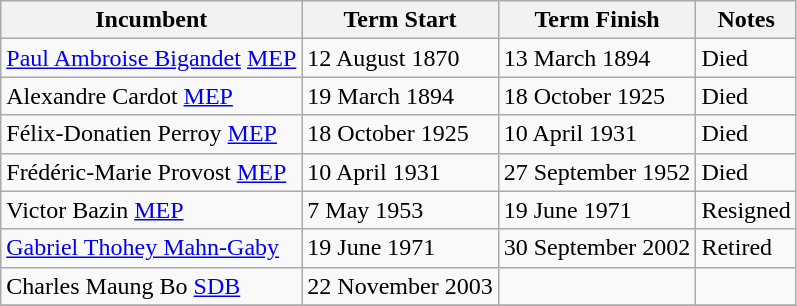<table class="wikitable">
<tr>
<th>Incumbent</th>
<th>Term Start</th>
<th>Term Finish</th>
<th>Notes</th>
</tr>
<tr>
<td><a href='#'>Paul Ambroise Bigandet</a> <a href='#'>MEP</a></td>
<td>12 August 1870</td>
<td>13 March 1894</td>
<td>Died</td>
</tr>
<tr>
<td>Alexandre Cardot <a href='#'>MEP</a></td>
<td>19 March 1894</td>
<td>18 October 1925</td>
<td>Died</td>
</tr>
<tr>
<td>Félix-Donatien Perroy <a href='#'>MEP</a></td>
<td>18 October 1925</td>
<td>10 April 1931</td>
<td>Died</td>
</tr>
<tr>
<td>Frédéric-Marie Provost <a href='#'>MEP</a></td>
<td>10 April 1931</td>
<td>27 September 1952</td>
<td>Died</td>
</tr>
<tr>
<td>Victor Bazin <a href='#'>MEP</a></td>
<td>7 May 1953</td>
<td>19 June 1971</td>
<td>Resigned</td>
</tr>
<tr>
<td><a href='#'>Gabriel Thohey Mahn-Gaby</a></td>
<td>19 June 1971</td>
<td>30 September 2002</td>
<td>Retired</td>
</tr>
<tr>
<td>Charles Maung Bo <a href='#'>SDB</a></td>
<td>22 November 2003</td>
<td></td>
<td></td>
</tr>
<tr>
</tr>
</table>
